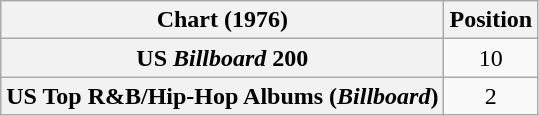<table class="wikitable sortable plainrowheaders" style="text-align:center">
<tr>
<th scope="col">Chart (1976)</th>
<th scope="col">Position</th>
</tr>
<tr>
<th scope="row">US <em>Billboard</em> 200</th>
<td>10</td>
</tr>
<tr>
<th scope="row">US Top R&B/Hip-Hop Albums (<em>Billboard</em>)</th>
<td>2</td>
</tr>
</table>
